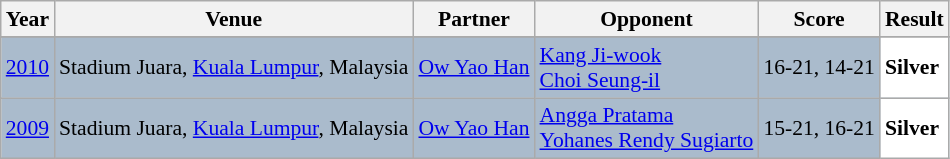<table class="sortable wikitable" style="font-size: 90%;">
<tr>
<th>Year</th>
<th>Venue</th>
<th>Partner</th>
<th>Opponent</th>
<th>Score</th>
<th>Result</th>
</tr>
<tr>
</tr>
<tr style="background:#AABBCC">
<td align="center"><a href='#'>2010</a></td>
<td align="left">Stadium Juara, <a href='#'>Kuala Lumpur</a>, Malaysia</td>
<td align="left"> <a href='#'>Ow Yao Han</a></td>
<td align="left"> <a href='#'>Kang Ji-wook</a><br> <a href='#'>Choi Seung-il</a></td>
<td align="left">16-21, 14-21</td>
<td style="text-align:left; background:white"> <strong>Silver</strong></td>
</tr>
<tr style="background:#AABBCC">
<td align="center"><a href='#'>2009</a></td>
<td align="left">Stadium Juara, <a href='#'>Kuala Lumpur</a>, Malaysia</td>
<td align="left"> <a href='#'>Ow Yao Han</a></td>
<td align="left"> <a href='#'>Angga Pratama</a><br> <a href='#'>Yohanes Rendy Sugiarto</a></td>
<td align="left">15-21, 16-21</td>
<td style="text-align:left; background:white"> <strong>Silver</strong></td>
</tr>
</table>
